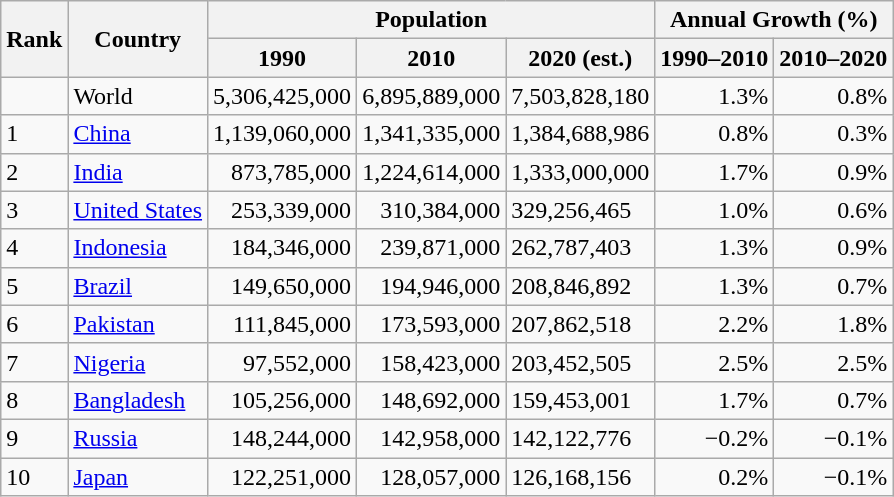<table class="wikitable sortable">
<tr>
<th rowspan=2>Rank</th>
<th rowspan=2>Country</th>
<th colspan=3>Population</th>
<th colspan=2>Annual Growth (%)</th>
</tr>
<tr>
<th>1990</th>
<th>2010</th>
<th>2020 (est.)</th>
<th>1990–2010</th>
<th>2010–2020</th>
</tr>
<tr>
<td></td>
<td>World</td>
<td align="right">5,306,425,000</td>
<td align="right">6,895,889,000</td>
<td>7,503,828,180</td>
<td align="right">1.3%</td>
<td align="right">0.8%</td>
</tr>
<tr>
<td>1</td>
<td> <a href='#'>China</a></td>
<td align="right">1,139,060,000</td>
<td align="right">1,341,335,000</td>
<td>1,384,688,986</td>
<td align="right">0.8%</td>
<td align="right">0.3%</td>
</tr>
<tr>
<td>2</td>
<td> <a href='#'>India</a></td>
<td align="right">873,785,000</td>
<td align="right">1,224,614,000</td>
<td>1,333,000,000</td>
<td align="right">1.7%</td>
<td align="right">0.9%</td>
</tr>
<tr>
<td>3</td>
<td> <a href='#'>United States</a></td>
<td align="right">253,339,000</td>
<td align="right">310,384,000</td>
<td>329,256,465</td>
<td align="right">1.0%</td>
<td align="right">0.6%</td>
</tr>
<tr>
<td>4</td>
<td> <a href='#'>Indonesia</a></td>
<td align="right">184,346,000</td>
<td align="right">239,871,000</td>
<td>262,787,403</td>
<td align="right">1.3%</td>
<td align="right">0.9%</td>
</tr>
<tr>
<td>5</td>
<td> <a href='#'>Brazil</a></td>
<td align="right">149,650,000</td>
<td align="right">194,946,000</td>
<td>208,846,892</td>
<td align="right">1.3%</td>
<td align="right">0.7%</td>
</tr>
<tr>
<td>6</td>
<td> <a href='#'>Pakistan</a></td>
<td align="right">111,845,000</td>
<td align="right">173,593,000</td>
<td>207,862,518</td>
<td align="right">2.2%</td>
<td align="right">1.8%</td>
</tr>
<tr>
<td>7</td>
<td> <a href='#'>Nigeria</a></td>
<td align="right">97,552,000</td>
<td align="right">158,423,000</td>
<td>203,452,505</td>
<td align="right">2.5%</td>
<td align="right">2.5%</td>
</tr>
<tr>
<td>8</td>
<td> <a href='#'>Bangladesh</a></td>
<td align="right">105,256,000</td>
<td align="right">148,692,000</td>
<td>159,453,001</td>
<td align="right">1.7%</td>
<td align="right">0.7%</td>
</tr>
<tr>
<td>9</td>
<td> <a href='#'>Russia</a></td>
<td align="right">148,244,000</td>
<td align="right">142,958,000</td>
<td>142,122,776</td>
<td align="right">−0.2%</td>
<td align="right">−0.1%</td>
</tr>
<tr>
<td>10</td>
<td> <a href='#'>Japan</a></td>
<td align="right">122,251,000</td>
<td align="right">128,057,000</td>
<td>126,168,156</td>
<td align="right">0.2%</td>
<td align="right">−0.1%</td>
</tr>
</table>
